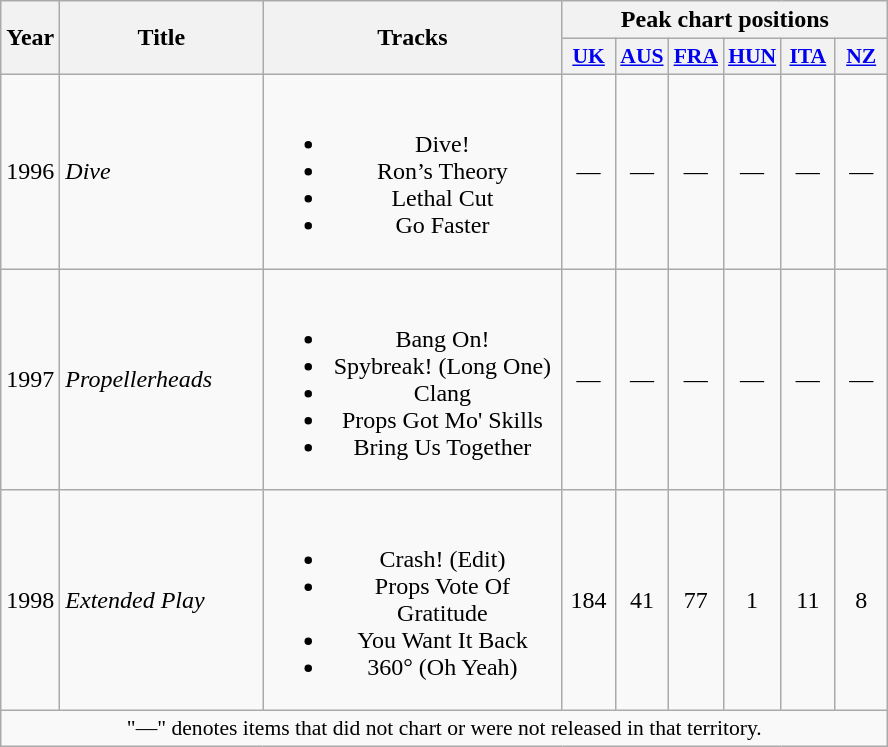<table class="wikitable" style="text-align:center;">
<tr>
<th rowspan="2" style="width:2em;">Year</th>
<th rowspan="2" style="width:8em;">Title</th>
<th rowspan="2" style="width:12em;">Tracks</th>
<th colspan="6">Peak chart positions</th>
</tr>
<tr>
<th style="width:2em;font-size:90%;"><a href='#'>UK</a><br></th>
<th style="width:2em;font-size:90%;"><a href='#'>AUS</a><br></th>
<th style="width:2em;font-size:90%;"><a href='#'>FRA</a><br></th>
<th style="width:2em;font-size:90%;"><a href='#'>HUN</a><br></th>
<th style="width:2em;font-size:90%;"><a href='#'>ITA</a><br></th>
<th style="width:2em;font-size:90%;"><a href='#'>NZ</a><br></th>
</tr>
<tr>
<td>1996</td>
<td style="text-align:left;"><em>Dive</em></td>
<td><br><ul><li>Dive!</li><li>Ron’s Theory</li><li>Lethal Cut</li><li>Go Faster</li></ul></td>
<td>—</td>
<td>—</td>
<td>—</td>
<td>—</td>
<td>—</td>
<td>—</td>
</tr>
<tr>
<td>1997</td>
<td style="text-align:left;"><em>Propellerheads</em></td>
<td><br><ul><li>Bang On!</li><li>Spybreak! (Long One)</li><li>Clang</li><li>Props Got Mo' Skills</li><li>Bring Us Together</li></ul></td>
<td>—</td>
<td>—</td>
<td>—</td>
<td>—</td>
<td>—</td>
<td>—</td>
</tr>
<tr>
<td>1998</td>
<td style="text-align:left;"><em>Extended Play</em></td>
<td><br><ul><li>Crash! (Edit)</li><li>Props Vote Of Gratitude</li><li>You Want It Back</li><li>360° (Oh Yeah)</li></ul></td>
<td>184</td>
<td>41</td>
<td>77</td>
<td>1</td>
<td>11</td>
<td>8</td>
</tr>
<tr>
<td colspan="15" style="font-size:90%">"—" denotes items that did not chart or were not released in that territory.</td>
</tr>
</table>
